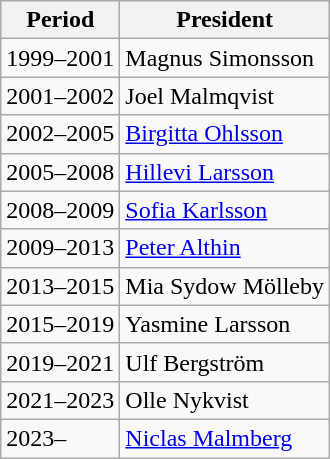<table class="wikitable">
<tr>
<th>Period</th>
<th>President</th>
</tr>
<tr>
<td>1999–2001</td>
<td>Magnus Simonsson</td>
</tr>
<tr>
<td>2001–2002</td>
<td>Joel Malmqvist</td>
</tr>
<tr>
<td>2002–2005</td>
<td><a href='#'>Birgitta Ohlsson</a></td>
</tr>
<tr>
<td>2005–2008</td>
<td><a href='#'>Hillevi Larsson</a></td>
</tr>
<tr>
<td>2008–2009</td>
<td><a href='#'>Sofia Karlsson</a></td>
</tr>
<tr>
<td>2009–2013</td>
<td><a href='#'>Peter Althin</a></td>
</tr>
<tr>
<td>2013–2015</td>
<td>Mia Sydow Mölleby</td>
</tr>
<tr>
<td>2015–2019</td>
<td>Yasmine Larsson</td>
</tr>
<tr>
<td>2019–2021</td>
<td>Ulf Bergström</td>
</tr>
<tr>
<td>2021–2023</td>
<td>Olle Nykvist</td>
</tr>
<tr>
<td>2023–</td>
<td><a href='#'>Niclas Malmberg</a></td>
</tr>
</table>
